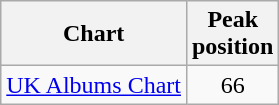<table class="wikitable">
<tr>
<th style="text-align:center;">Chart</th>
<th style="text-align:center;">Peak<br>position</th>
</tr>
<tr>
<td><a href='#'>UK Albums Chart</a></td>
<td style="text-align:center;">66</td>
</tr>
</table>
